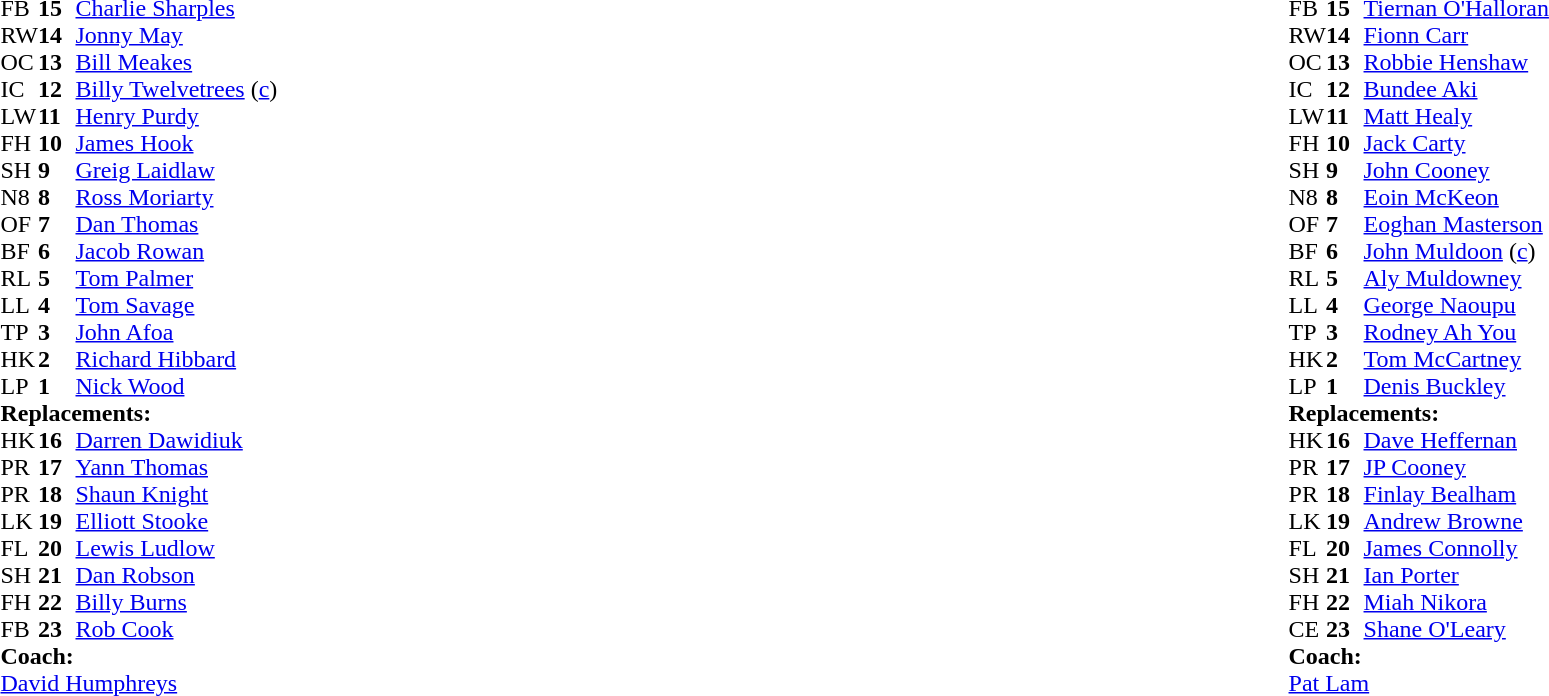<table style="width:100%">
<tr>
<td style="vertical-align:top; width:50%"><br><table cellspacing="0" cellpadding="0">
<tr>
<th width="25"></th>
<th width="25"></th>
</tr>
<tr>
<td>FB</td>
<td><strong>15</strong></td>
<td> <a href='#'>Charlie Sharples</a></td>
<td></td>
<td></td>
</tr>
<tr>
<td>RW</td>
<td><strong>14</strong></td>
<td> <a href='#'>Jonny May</a></td>
</tr>
<tr>
<td>OC</td>
<td><strong>13</strong></td>
<td> <a href='#'>Bill Meakes</a></td>
</tr>
<tr>
<td>IC</td>
<td><strong>12</strong></td>
<td> <a href='#'>Billy Twelvetrees</a> (<a href='#'>c</a>)</td>
</tr>
<tr>
<td>LW</td>
<td><strong>11</strong></td>
<td> <a href='#'>Henry Purdy</a></td>
<td></td>
<td></td>
</tr>
<tr>
<td>FH</td>
<td><strong>10</strong></td>
<td> <a href='#'>James Hook</a></td>
</tr>
<tr>
<td>SH</td>
<td><strong>9</strong></td>
<td> <a href='#'>Greig Laidlaw</a></td>
</tr>
<tr>
<td>N8</td>
<td><strong>8</strong></td>
<td> <a href='#'>Ross Moriarty</a></td>
<td></td>
<td></td>
<td></td>
<td></td>
<td></td>
</tr>
<tr>
<td>OF</td>
<td><strong>7</strong></td>
<td> <a href='#'>Dan Thomas</a></td>
<td></td>
<td></td>
<td></td>
<td></td>
</tr>
<tr>
<td>BF</td>
<td><strong>6</strong></td>
<td> <a href='#'>Jacob Rowan</a></td>
</tr>
<tr>
<td>RL</td>
<td><strong>5</strong></td>
<td> <a href='#'>Tom Palmer</a></td>
</tr>
<tr>
<td>LL</td>
<td><strong>4</strong></td>
<td> <a href='#'>Tom Savage</a></td>
</tr>
<tr>
<td>TP</td>
<td><strong>3</strong></td>
<td> <a href='#'>John Afoa</a></td>
<td></td>
<td></td>
<td></td>
<td></td>
</tr>
<tr>
<td>HK</td>
<td><strong>2</strong></td>
<td> <a href='#'>Richard Hibbard</a></td>
<td></td>
<td></td>
</tr>
<tr>
<td>LP</td>
<td><strong>1</strong></td>
<td> <a href='#'>Nick Wood</a></td>
<td></td>
<td></td>
</tr>
<tr>
<td colspan=3><strong>Replacements:</strong></td>
</tr>
<tr>
<td>HK</td>
<td><strong>16</strong></td>
<td> <a href='#'>Darren Dawidiuk</a></td>
<td></td>
<td></td>
</tr>
<tr>
<td>PR</td>
<td><strong>17</strong></td>
<td> <a href='#'>Yann Thomas</a></td>
<td></td>
<td></td>
</tr>
<tr>
<td>PR</td>
<td><strong>18</strong></td>
<td> <a href='#'>Shaun Knight</a></td>
<td></td>
<td></td>
<td></td>
<td></td>
</tr>
<tr>
<td>LK</td>
<td><strong>19</strong></td>
<td> <a href='#'>Elliott Stooke</a></td>
<td></td>
<td></td>
</tr>
<tr>
<td>FL</td>
<td><strong>20</strong></td>
<td> <a href='#'>Lewis Ludlow</a></td>
<td></td>
<td></td>
<td></td>
<td></td>
<td></td>
</tr>
<tr>
<td>SH</td>
<td><strong>21</strong></td>
<td> <a href='#'>Dan Robson</a></td>
<td></td>
<td></td>
</tr>
<tr>
<td>FH</td>
<td><strong>22</strong></td>
<td> <a href='#'>Billy Burns</a></td>
</tr>
<tr>
<td>FB</td>
<td><strong>23</strong></td>
<td> <a href='#'>Rob Cook</a></td>
<td></td>
<td></td>
</tr>
<tr>
<td colspan=3><strong>Coach:</strong></td>
</tr>
<tr>
<td colspan="4"> <a href='#'>David Humphreys</a></td>
</tr>
</table>
</td>
<td style="vertical-align:top"></td>
<td style="vertical-align:top; width:50%"><br><table cellspacing="0" cellpadding="0" style="margin:auto">
<tr>
<th width="25"></th>
<th width="25"></th>
</tr>
<tr>
<td>FB</td>
<td><strong>15</strong></td>
<td> <a href='#'>Tiernan O'Halloran</a></td>
<td></td>
<td></td>
</tr>
<tr>
<td>RW</td>
<td><strong>14</strong></td>
<td> <a href='#'>Fionn Carr</a></td>
<td></td>
<td></td>
</tr>
<tr>
<td>OC</td>
<td><strong>13</strong></td>
<td> <a href='#'>Robbie Henshaw</a></td>
</tr>
<tr>
<td>IC</td>
<td><strong>12</strong></td>
<td> <a href='#'>Bundee Aki</a></td>
</tr>
<tr>
<td>LW</td>
<td><strong>11</strong></td>
<td> <a href='#'>Matt Healy</a></td>
</tr>
<tr>
<td>FH</td>
<td><strong>10</strong></td>
<td> <a href='#'>Jack Carty</a></td>
</tr>
<tr>
<td>SH</td>
<td><strong>9</strong></td>
<td> <a href='#'>John Cooney</a></td>
<td></td>
<td></td>
</tr>
<tr>
<td>N8</td>
<td><strong>8</strong></td>
<td> <a href='#'>Eoin McKeon</a></td>
<td></td>
<td></td>
</tr>
<tr>
<td>OF</td>
<td><strong>7</strong></td>
<td> <a href='#'>Eoghan Masterson</a></td>
<td></td>
<td></td>
<td></td>
</tr>
<tr>
<td>BF</td>
<td><strong>6</strong></td>
<td> <a href='#'>John Muldoon</a> (<a href='#'>c</a>)</td>
</tr>
<tr>
<td>RL</td>
<td><strong>5</strong></td>
<td> <a href='#'>Aly Muldowney</a></td>
</tr>
<tr>
<td>LL</td>
<td><strong>4</strong></td>
<td> <a href='#'>George Naoupu</a></td>
<td></td>
<td></td>
</tr>
<tr>
<td>TP</td>
<td><strong>3</strong></td>
<td> <a href='#'>Rodney Ah You</a></td>
<td></td>
<td></td>
</tr>
<tr>
<td>HK</td>
<td><strong>2</strong></td>
<td> <a href='#'>Tom McCartney</a></td>
<td></td>
<td></td>
<td></td>
<td></td>
</tr>
<tr>
<td>LP</td>
<td><strong>1</strong></td>
<td> <a href='#'>Denis Buckley</a></td>
<td></td>
</tr>
<tr>
<td colspan=3><strong>Replacements:</strong></td>
</tr>
<tr>
<td>HK</td>
<td><strong>16</strong></td>
<td> <a href='#'>Dave Heffernan</a></td>
<td></td>
<td></td>
<td colspan=2></td>
</tr>
<tr>
<td>PR</td>
<td><strong>17</strong></td>
<td> <a href='#'>JP Cooney</a></td>
<td></td>
<td></td>
<td></td>
</tr>
<tr>
<td>PR</td>
<td><strong>18</strong></td>
<td> <a href='#'>Finlay Bealham</a></td>
<td></td>
<td></td>
</tr>
<tr>
<td>LK</td>
<td><strong>19</strong></td>
<td> <a href='#'>Andrew Browne</a></td>
<td></td>
<td></td>
</tr>
<tr>
<td>FL</td>
<td><strong>20</strong></td>
<td> <a href='#'>James Connolly</a></td>
<td></td>
<td></td>
</tr>
<tr>
<td>SH</td>
<td><strong>21</strong></td>
<td> <a href='#'>Ian Porter</a></td>
<td></td>
<td></td>
</tr>
<tr>
<td>FH</td>
<td><strong>22</strong></td>
<td> <a href='#'>Miah Nikora</a></td>
<td></td>
<td></td>
</tr>
<tr>
<td>CE</td>
<td><strong>23</strong></td>
<td> <a href='#'>Shane O'Leary</a></td>
<td></td>
<td></td>
</tr>
<tr>
<td colspan=3><strong>Coach:</strong></td>
</tr>
<tr>
<td colspan="4"> <a href='#'>Pat Lam</a></td>
</tr>
</table>
</td>
</tr>
</table>
